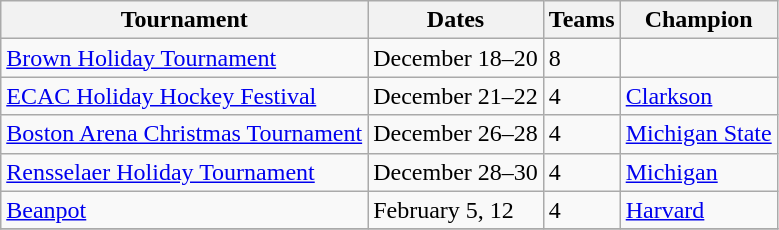<table class="wikitable">
<tr>
<th>Tournament</th>
<th>Dates</th>
<th>Teams</th>
<th>Champion</th>
</tr>
<tr>
<td><a href='#'>Brown Holiday Tournament</a></td>
<td>December 18–20</td>
<td>8</td>
<td></td>
</tr>
<tr>
<td><a href='#'>ECAC Holiday Hockey Festival</a></td>
<td>December 21–22</td>
<td>4</td>
<td><a href='#'>Clarkson</a></td>
</tr>
<tr>
<td><a href='#'>Boston Arena Christmas Tournament</a></td>
<td>December 26–28</td>
<td>4</td>
<td><a href='#'>Michigan State</a></td>
</tr>
<tr>
<td><a href='#'>Rensselaer Holiday Tournament</a></td>
<td>December 28–30</td>
<td>4</td>
<td><a href='#'>Michigan</a></td>
</tr>
<tr>
<td><a href='#'>Beanpot</a></td>
<td>February 5, 12</td>
<td>4</td>
<td><a href='#'>Harvard</a></td>
</tr>
<tr>
</tr>
</table>
